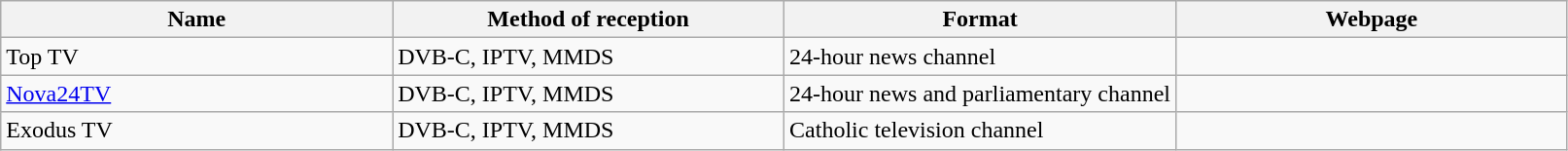<table class="wikitable">
<tr>
<th width="25%">Name</th>
<th width="25%">Method of reception</th>
<th width="25%">Format</th>
<th width="25%">Webpage</th>
</tr>
<tr>
<td>Top TV</td>
<td>DVB-C, IPTV, MMDS</td>
<td>24-hour news channel</td>
<td></td>
</tr>
<tr>
<td><a href='#'>Nova24TV</a></td>
<td>DVB-C, IPTV, MMDS</td>
<td>24-hour news and parliamentary channel</td>
<td></td>
</tr>
<tr>
<td>Exodus TV</td>
<td>DVB-C, IPTV, MMDS</td>
<td>Catholic television channel</td>
<td></td>
</tr>
</table>
